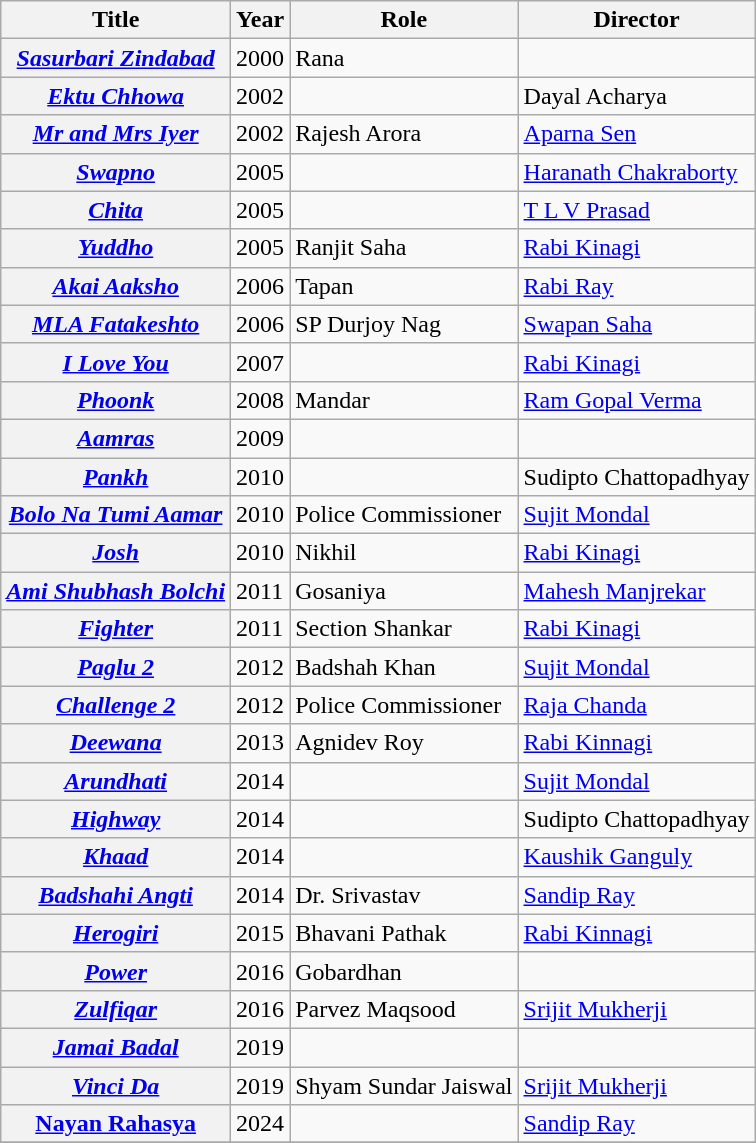<table class="wikitable plainrowheaders sortable">
<tr>
<th scope="col">Title</th>
<th scope="col">Year</th>
<th scope="col">Role</th>
<th scope="col">Director</th>
</tr>
<tr>
<th scope="row"><em><a href='#'>Sasurbari Zindabad</a></em></th>
<td>2000</td>
<td>Rana</td>
<td></td>
</tr>
<tr>
<th scope="row"><em><a href='#'>Ektu Chhowa</a></em></th>
<td>2002</td>
<td></td>
<td>Dayal Acharya</td>
</tr>
<tr>
<th scope="row"><em><a href='#'>Mr and Mrs Iyer</a></em></th>
<td>2002</td>
<td>Rajesh Arora</td>
<td><a href='#'>Aparna Sen</a></td>
</tr>
<tr>
<th scope="row"><em><a href='#'>Swapno</a></em></th>
<td>2005</td>
<td></td>
<td><a href='#'>Haranath Chakraborty</a></td>
</tr>
<tr>
<th scope="row"><em><a href='#'>Chita</a></em></th>
<td>2005</td>
<td></td>
<td><a href='#'>T L V Prasad</a></td>
</tr>
<tr>
<th scope="row"><em><a href='#'>Yuddho</a></em></th>
<td>2005</td>
<td>Ranjit Saha</td>
<td><a href='#'>Rabi Kinagi</a></td>
</tr>
<tr>
<th scope="row"><em><a href='#'>Akai Aaksho</a></em></th>
<td>2006</td>
<td>Tapan</td>
<td><a href='#'>Rabi Ray</a></td>
</tr>
<tr>
<th scope="row"><em><a href='#'>MLA Fatakeshto</a></em></th>
<td>2006</td>
<td>SP Durjoy Nag</td>
<td><a href='#'>Swapan Saha</a></td>
</tr>
<tr>
<th scope="row"><em><a href='#'>I Love You</a></em></th>
<td>2007</td>
<td></td>
<td><a href='#'>Rabi Kinagi</a></td>
</tr>
<tr>
<th scope="row"><em><a href='#'>Phoonk</a></em></th>
<td>2008</td>
<td>Mandar</td>
<td><a href='#'>Ram Gopal Verma</a></td>
</tr>
<tr>
<th scope="row"><em><a href='#'>Aamras</a></em></th>
<td>2009</td>
<td></td>
<td></td>
</tr>
<tr>
<th scope="row"><em><a href='#'>Pankh</a></em></th>
<td>2010</td>
<td></td>
<td>Sudipto Chattopadhyay</td>
</tr>
<tr>
<th scope="row"><em><a href='#'>Bolo Na Tumi Aamar</a></em></th>
<td>2010</td>
<td>Police Commissioner</td>
<td><a href='#'>Sujit Mondal</a></td>
</tr>
<tr>
<th scope="row"><em><a href='#'>Josh</a></em></th>
<td>2010</td>
<td>Nikhil</td>
<td><a href='#'>Rabi Kinagi</a></td>
</tr>
<tr>
<th scope="row"><em><a href='#'>Ami Shubhash Bolchi</a></em></th>
<td>2011</td>
<td>Gosaniya</td>
<td><a href='#'>Mahesh Manjrekar</a></td>
</tr>
<tr>
<th scope="row"><em><a href='#'>Fighter</a></em></th>
<td>2011</td>
<td>Section Shankar</td>
<td><a href='#'>Rabi Kinagi</a></td>
</tr>
<tr>
<th><em><a href='#'>Paglu 2</a></em></th>
<td>2012</td>
<td>Badshah Khan</td>
<td><a href='#'>Sujit Mondal</a></td>
</tr>
<tr>
<th scope="row"><em><a href='#'>Challenge 2</a></em></th>
<td>2012</td>
<td>Police Commissioner</td>
<td><a href='#'>Raja Chanda</a></td>
</tr>
<tr>
<th scope="row"><em><a href='#'>Deewana</a></em></th>
<td>2013</td>
<td>Agnidev Roy</td>
<td><a href='#'>Rabi Kinnagi</a></td>
</tr>
<tr>
<th scope="row"><em><a href='#'>Arundhati</a></em></th>
<td>2014</td>
<td></td>
<td><a href='#'>Sujit Mondal</a></td>
</tr>
<tr>
<th scope="row"><em><a href='#'>Highway</a></em></th>
<td>2014</td>
<td></td>
<td>Sudipto Chattopadhyay</td>
</tr>
<tr>
<th scope="row"><em><a href='#'>Khaad</a></em></th>
<td>2014</td>
<td></td>
<td><a href='#'>Kaushik Ganguly</a></td>
</tr>
<tr>
<th scope="row"><em><a href='#'>Badshahi Angti</a></em></th>
<td>2014</td>
<td>Dr. Srivastav</td>
<td><a href='#'>Sandip Ray</a></td>
</tr>
<tr>
<th scope="row"><em><a href='#'>Herogiri</a></em></th>
<td>2015</td>
<td>Bhavani Pathak</td>
<td><a href='#'>Rabi Kinnagi</a></td>
</tr>
<tr>
<th><em><a href='#'>Power</a></em></th>
<td>2016</td>
<td>Gobardhan</td>
<td></td>
</tr>
<tr>
<th scope="row"><em><a href='#'>Zulfiqar</a></em></th>
<td>2016</td>
<td>Parvez Maqsood</td>
<td><a href='#'>Srijit Mukherji</a></td>
</tr>
<tr>
<th><em><a href='#'>Jamai Badal</a></em></th>
<td>2019</td>
<td></td>
<td></td>
</tr>
<tr>
<th><strong><em><a href='#'>Vinci Da</a></em></strong></th>
<td>2019</td>
<td>Shyam Sundar Jaiswal</td>
<td><a href='#'>Srijit Mukherji</a></td>
</tr>
<tr>
<th><strong><a href='#'>Nayan Rahasya</a></strong></th>
<td>2024</td>
<td></td>
<td><a href='#'>Sandip Ray</a></td>
</tr>
<tr>
</tr>
</table>
